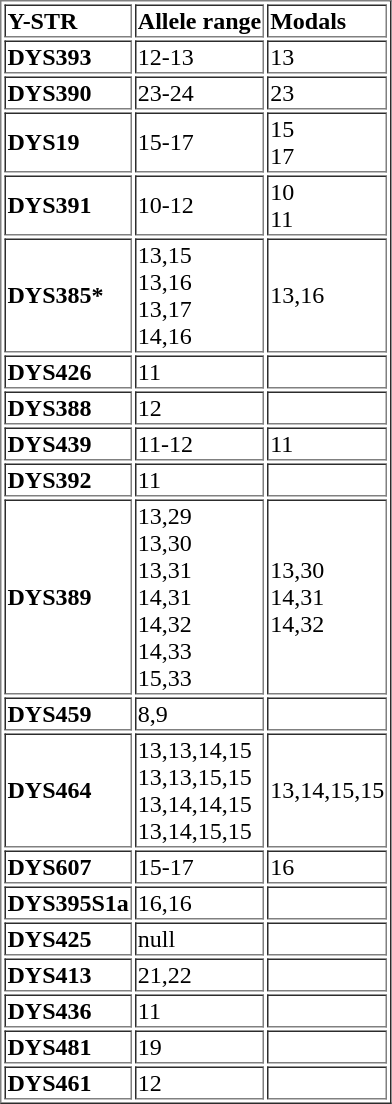<table border="1" style="text-align:left">
<tr>
<th>Y-STR</th>
<th>Allele range</th>
<th>Modals</th>
</tr>
<tr>
<th>DYS393</th>
<td>12-13</td>
<td>13</td>
</tr>
<tr>
<th>DYS390</th>
<td>23-24</td>
<td>23</td>
</tr>
<tr>
<th>DYS19</th>
<td>15-17</td>
<td>15<br>17</td>
</tr>
<tr>
<th>DYS391</th>
<td>10-12</td>
<td>10<br>11</td>
</tr>
<tr>
<th>DYS385*</th>
<td>13,15<br>13,16<br>13,17<br>14,16</td>
<td>13,16</td>
</tr>
<tr>
<th>DYS426</th>
<td>11</td>
<td></td>
</tr>
<tr>
<th>DYS388</th>
<td>12</td>
<td></td>
</tr>
<tr>
<th>DYS439</th>
<td>11-12</td>
<td>11</td>
</tr>
<tr>
<th>DYS392</th>
<td>11</td>
<td></td>
</tr>
<tr>
<th>DYS389</th>
<td>13,29<br>13,30<br>13,31<br>14,31<br>14,32<br>14,33<br>15,33</td>
<td>13,30<br>14,31<br>14,32</td>
</tr>
<tr>
<th>DYS459</th>
<td>8,9</td>
<td></td>
</tr>
<tr>
<th>DYS464</th>
<td>13,13,14,15<br>13,13,15,15<br>13,14,14,15<br>13,14,15,15</td>
<td>13,14,15,15</td>
</tr>
<tr>
<th>DYS607</th>
<td>15-17</td>
<td>16</td>
</tr>
<tr>
<th>DYS395S1a</th>
<td>16,16</td>
<td></td>
</tr>
<tr>
<th>DYS425</th>
<td>null</td>
<td></td>
</tr>
<tr>
<th>DYS413</th>
<td>21,22</td>
<td></td>
</tr>
<tr>
<th>DYS436</th>
<td>11</td>
<td></td>
</tr>
<tr>
<th>DYS481</th>
<td>19</td>
<td></td>
</tr>
<tr>
<th>DYS461</th>
<td>12</td>
<td></td>
</tr>
</table>
